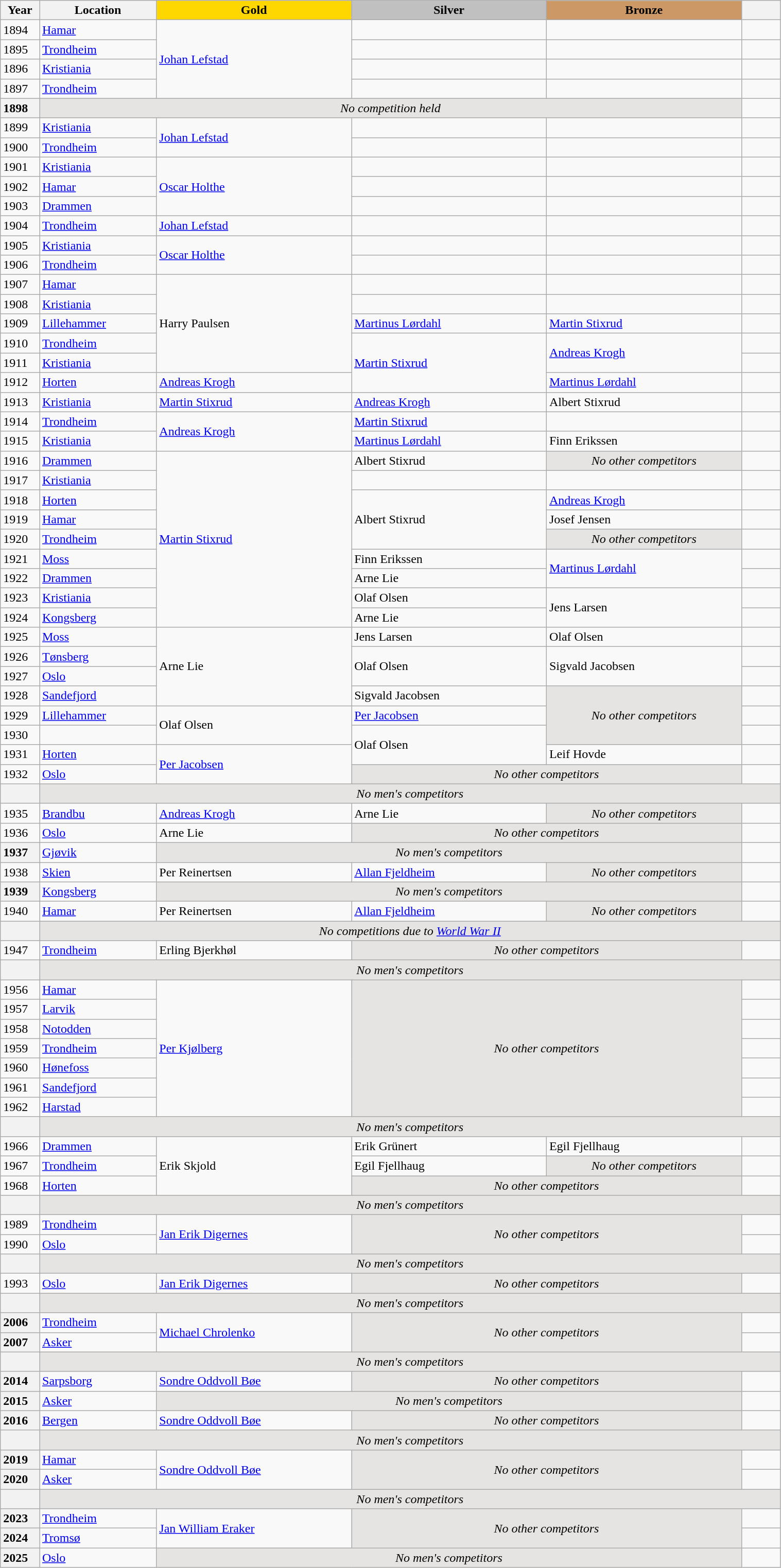<table class="wikitable unsortable" style="text-align:left; width:80%">
<tr>
<th scope="col" style="text-align:center; width:5%">Year</th>
<th scope="col" style="text-align:center; width:15%">Location</th>
<th scope="col" style="text-align:center; width:25%; background:gold">Gold</th>
<th scope="col" style="text-align:center; width:25%; background:silver">Silver</th>
<th scope="col" style="text-align:center; width:25%; background:#c96">Bronze</th>
<th scope="col" style="text-align:center; width:5%"></th>
</tr>
<tr>
<td>1894</td>
<td><a href='#'>Hamar</a></td>
<td rowspan="4"><a href='#'>Johan Lefstad</a></td>
<td></td>
<td></td>
<td></td>
</tr>
<tr>
<td>1895</td>
<td><a href='#'>Trondheim</a></td>
<td></td>
<td></td>
<td></td>
</tr>
<tr>
<td>1896</td>
<td><a href='#'>Kristiania</a></td>
<td></td>
<td></td>
<td></td>
</tr>
<tr>
<td>1897</td>
<td><a href='#'>Trondheim</a></td>
<td></td>
<td></td>
<td></td>
</tr>
<tr>
<th scope="row" style="text-align:left">1898</th>
<td colspan="4" bgcolor="e5e4e2" align="center"><em>No competition held</em></td>
<td></td>
</tr>
<tr>
<td>1899</td>
<td><a href='#'>Kristiania</a></td>
<td rowspan="2"><a href='#'>Johan Lefstad</a></td>
<td></td>
<td></td>
<td></td>
</tr>
<tr>
<td>1900</td>
<td><a href='#'>Trondheim</a></td>
<td></td>
<td></td>
<td></td>
</tr>
<tr>
<td>1901</td>
<td><a href='#'>Kristiania</a></td>
<td rowspan="3"><a href='#'>Oscar Holthe</a></td>
<td></td>
<td></td>
<td></td>
</tr>
<tr>
<td>1902</td>
<td><a href='#'>Hamar</a></td>
<td></td>
<td></td>
<td></td>
</tr>
<tr>
<td>1903</td>
<td><a href='#'>Drammen</a></td>
<td></td>
<td></td>
<td></td>
</tr>
<tr>
<td>1904</td>
<td><a href='#'>Trondheim</a></td>
<td><a href='#'>Johan Lefstad</a></td>
<td></td>
<td></td>
<td></td>
</tr>
<tr>
<td>1905</td>
<td><a href='#'>Kristiania</a></td>
<td rowspan="2"><a href='#'>Oscar Holthe</a></td>
<td></td>
<td></td>
<td></td>
</tr>
<tr>
<td>1906</td>
<td><a href='#'>Trondheim</a></td>
<td></td>
<td></td>
<td></td>
</tr>
<tr>
<td>1907</td>
<td><a href='#'>Hamar</a></td>
<td rowspan="5">Harry Paulsen</td>
<td></td>
<td></td>
<td></td>
</tr>
<tr>
<td>1908</td>
<td><a href='#'>Kristiania</a></td>
<td></td>
<td></td>
<td></td>
</tr>
<tr>
<td>1909</td>
<td><a href='#'>Lillehammer</a></td>
<td><a href='#'>Martinus Lørdahl</a></td>
<td><a href='#'>Martin Stixrud</a></td>
<td></td>
</tr>
<tr>
<td>1910</td>
<td><a href='#'>Trondheim</a></td>
<td rowspan="3"><a href='#'>Martin Stixrud</a></td>
<td rowspan="2"><a href='#'>Andreas Krogh</a></td>
<td></td>
</tr>
<tr>
<td>1911</td>
<td><a href='#'>Kristiania</a></td>
<td></td>
</tr>
<tr>
<td>1912</td>
<td><a href='#'>Horten</a></td>
<td><a href='#'>Andreas Krogh</a></td>
<td><a href='#'>Martinus Lørdahl</a></td>
<td></td>
</tr>
<tr>
<td>1913</td>
<td><a href='#'>Kristiania</a></td>
<td><a href='#'>Martin Stixrud</a></td>
<td><a href='#'>Andreas Krogh</a></td>
<td>Albert Stixrud</td>
<td></td>
</tr>
<tr>
<td>1914</td>
<td><a href='#'>Trondheim</a></td>
<td rowspan="2"><a href='#'>Andreas Krogh</a></td>
<td><a href='#'>Martin Stixrud</a></td>
<td></td>
<td></td>
</tr>
<tr>
<td>1915</td>
<td><a href='#'>Kristiania</a></td>
<td><a href='#'>Martinus Lørdahl</a></td>
<td>Finn Erikssen</td>
<td></td>
</tr>
<tr>
<td>1916</td>
<td><a href='#'>Drammen</a></td>
<td rowspan="9"><a href='#'>Martin Stixrud</a></td>
<td>Albert Stixrud</td>
<td bgcolor="e5e4e2" align="center"><em>No other competitors</em></td>
<td></td>
</tr>
<tr>
<td>1917</td>
<td><a href='#'>Kristiania</a></td>
<td></td>
<td></td>
<td></td>
</tr>
<tr>
<td>1918</td>
<td><a href='#'>Horten</a></td>
<td rowspan="3">Albert Stixrud</td>
<td><a href='#'>Andreas Krogh</a></td>
<td></td>
</tr>
<tr>
<td>1919</td>
<td><a href='#'>Hamar</a></td>
<td>Josef Jensen</td>
<td></td>
</tr>
<tr>
<td>1920</td>
<td><a href='#'>Trondheim</a></td>
<td bgcolor="e5e4e2" align="center"><em>No other competitors</em></td>
<td></td>
</tr>
<tr>
<td>1921</td>
<td><a href='#'>Moss</a></td>
<td>Finn Erikssen</td>
<td rowspan="2"><a href='#'>Martinus Lørdahl</a></td>
<td></td>
</tr>
<tr>
<td>1922</td>
<td><a href='#'>Drammen</a></td>
<td>Arne Lie</td>
<td></td>
</tr>
<tr>
<td>1923</td>
<td><a href='#'>Kristiania</a></td>
<td>Olaf Olsen</td>
<td rowspan="2">Jens Larsen</td>
<td></td>
</tr>
<tr>
<td>1924</td>
<td><a href='#'>Kongsberg</a></td>
<td>Arne Lie</td>
<td></td>
</tr>
<tr>
<td>1925</td>
<td><a href='#'>Moss</a></td>
<td rowspan="4">Arne Lie</td>
<td>Jens Larsen</td>
<td>Olaf Olsen</td>
<td></td>
</tr>
<tr>
<td>1926</td>
<td><a href='#'>Tønsberg</a></td>
<td rowspan="2">Olaf Olsen</td>
<td rowspan="2">Sigvald Jacobsen</td>
<td></td>
</tr>
<tr>
<td>1927</td>
<td><a href='#'>Oslo</a></td>
<td></td>
</tr>
<tr>
<td>1928</td>
<td><a href='#'>Sandefjord</a></td>
<td>Sigvald Jacobsen</td>
<td rowspan="3" bgcolor="e5e4e2" align="center"><em>No other competitors</em></td>
<td></td>
</tr>
<tr>
<td>1929</td>
<td><a href='#'>Lillehammer</a></td>
<td rowspan="2">Olaf Olsen</td>
<td><a href='#'>Per Jacobsen</a></td>
<td></td>
</tr>
<tr>
<td>1930</td>
<td></td>
<td rowspan="2">Olaf Olsen</td>
<td></td>
</tr>
<tr>
<td>1931</td>
<td><a href='#'>Horten</a></td>
<td rowspan="2"><a href='#'>Per Jacobsen</a></td>
<td>Leif Hovde</td>
<td></td>
</tr>
<tr>
<td>1932</td>
<td><a href='#'>Oslo</a></td>
<td colspan="2" bgcolor="e5e4e2" align="center"><em>No other competitors</em></td>
<td></td>
</tr>
<tr>
<th scope="row" style="text-align:left"></th>
<td colspan="5" bgcolor="e5e4e2" align="center"><em>No men's competitors</em></td>
</tr>
<tr>
<td>1935</td>
<td><a href='#'>Brandbu</a></td>
<td><a href='#'>Andreas Krogh</a></td>
<td>Arne Lie</td>
<td bgcolor="e5e4e2" align="center"><em>No other competitors</em></td>
<td></td>
</tr>
<tr>
<td>1936</td>
<td><a href='#'>Oslo</a></td>
<td>Arne Lie</td>
<td colspan="2" bgcolor="e5e4e2" align="center"><em>No other competitors</em></td>
<td></td>
</tr>
<tr>
<th scope="row" style="text-align:left">1937</th>
<td><a href='#'>Gjøvik</a></td>
<td colspan="3" bgcolor="e5e4e2" align="center"><em>No men's competitors</em></td>
<td></td>
</tr>
<tr>
<td>1938</td>
<td><a href='#'>Skien</a></td>
<td>Per Reinertsen</td>
<td><a href='#'>Allan Fjeldheim</a></td>
<td bgcolor="e5e4e2" align="center"><em>No other competitors</em></td>
<td></td>
</tr>
<tr>
<th scope="row" style="text-align:left">1939</th>
<td><a href='#'>Kongsberg</a></td>
<td colspan="3" bgcolor="e5e4e2" align="center"><em>No men's competitors</em></td>
<td></td>
</tr>
<tr>
<td>1940</td>
<td><a href='#'>Hamar</a></td>
<td>Per Reinertsen</td>
<td><a href='#'>Allan Fjeldheim</a></td>
<td bgcolor="e5e4e2" align="center"><em>No other competitors</em></td>
<td></td>
</tr>
<tr>
<th scope="row" style="text-align:left"></th>
<td colspan="5" bgcolor="e5e4e2" align="center"><em>No competitions due to <a href='#'>World War II</a></em></td>
</tr>
<tr>
<td>1947</td>
<td><a href='#'>Trondheim</a></td>
<td>Erling Bjerkhøl</td>
<td colspan="2" bgcolor="e5e4e2" align="center"><em>No other competitors</em></td>
<td></td>
</tr>
<tr>
<th scope="row" style="text-align:left"></th>
<td colspan="5" bgcolor="e5e4e2" align="center" bgcolor="e5e4e2" align="center"><em>No men's competitors</em></td>
</tr>
<tr>
<td>1956</td>
<td><a href='#'>Hamar</a></td>
<td rowspan="7"><a href='#'>Per Kjølberg</a></td>
<td colspan="2" rowspan="7" bgcolor="e5e4e2" align="center"><em>No other competitors</em></td>
<td></td>
</tr>
<tr>
<td>1957</td>
<td><a href='#'>Larvik</a></td>
<td></td>
</tr>
<tr>
<td>1958</td>
<td><a href='#'>Notodden</a></td>
<td></td>
</tr>
<tr>
<td>1959</td>
<td><a href='#'>Trondheim</a></td>
<td></td>
</tr>
<tr>
<td>1960</td>
<td><a href='#'>Hønefoss</a></td>
<td></td>
</tr>
<tr>
<td>1961</td>
<td><a href='#'>Sandefjord</a></td>
<td></td>
</tr>
<tr>
<td>1962</td>
<td><a href='#'>Harstad</a></td>
<td></td>
</tr>
<tr>
<th scope="row" style="text-align:left"></th>
<td colspan="5" bgcolor="e5e4e2" align="center"><em>No men's competitors</em></td>
</tr>
<tr>
<td>1966</td>
<td><a href='#'>Drammen</a></td>
<td rowspan="3">Erik Skjold</td>
<td>Erik Grünert</td>
<td>Egil Fjellhaug</td>
<td></td>
</tr>
<tr>
<td>1967</td>
<td><a href='#'>Trondheim</a></td>
<td>Egil Fjellhaug</td>
<td bgcolor="e5e4e2" align="center"><em>No other competitors</em></td>
<td></td>
</tr>
<tr>
<td>1968</td>
<td><a href='#'>Horten</a></td>
<td colspan="2" bgcolor="e5e4e2" align="center"><em>No other competitors</em></td>
<td></td>
</tr>
<tr>
<th scope="row" style="text-align:left"></th>
<td colspan="5" bgcolor="e5e4e2" align="center"><em>No men's competitors</em></td>
</tr>
<tr>
<td>1989</td>
<td><a href='#'>Trondheim</a></td>
<td rowspan="2"><a href='#'>Jan Erik Digernes</a></td>
<td colspan="2" rowspan="2" bgcolor="e5e4e2" align="center"><em>No other competitors</em></td>
<td></td>
</tr>
<tr>
<td>1990</td>
<td><a href='#'>Oslo</a></td>
<td></td>
</tr>
<tr>
<th scope="row" style="text-align:left"></th>
<td colspan="5" bgcolor="e5e4e2" align="center"><em>No men's competitors</em></td>
</tr>
<tr>
<td>1993</td>
<td><a href='#'>Oslo</a></td>
<td><a href='#'>Jan Erik Digernes</a></td>
<td colspan="2" bgcolor="e5e4e2" align="center"><em>No other competitors</em></td>
<td></td>
</tr>
<tr>
<th scope="row" style="text-align:left"></th>
<td colspan="5" align="center" bgcolor="e5e4e2" bgcolor="e5e4e2" align="center"><em>No men's competitors</em></td>
</tr>
<tr>
<th scope="row" style="text-align:left">2006</th>
<td><a href='#'>Trondheim</a></td>
<td rowspan="2"><a href='#'>Michael Chrolenko</a></td>
<td colspan="2" rowspan="2" align="center" bgcolor="e5e4e2"><em>No other competitors</em></td>
<td></td>
</tr>
<tr>
<th scope="row" style="text-align:left">2007</th>
<td><a href='#'>Asker</a></td>
<td></td>
</tr>
<tr>
<th scope="row" style="text-align:left"></th>
<td colspan="5" align="center" bgcolor="e5e4e2"><em>No men's competitors</em></td>
</tr>
<tr>
<th scope="row" style="text-align:left">2014</th>
<td><a href='#'>Sarpsborg</a></td>
<td><a href='#'>Sondre Oddvoll Bøe</a></td>
<td colspan="2" align="center" bgcolor="e5e4e2"><em>No other competitors</em></td>
<td></td>
</tr>
<tr>
<th scope="row" style="text-align:left">2015</th>
<td><a href='#'>Asker</a></td>
<td colspan="3" align="center" bgcolor="e5e4e2"><em>No men's competitors</em></td>
<td></td>
</tr>
<tr>
<th scope="row" style="text-align:left">2016</th>
<td><a href='#'>Bergen</a></td>
<td><a href='#'>Sondre Oddvoll Bøe</a></td>
<td colspan="2" align="center" bgcolor="e5e4e2"><em>No other competitors</em></td>
<td></td>
</tr>
<tr>
<th scope="row" style="text-align:left"></th>
<td colspan="5" align="center" bgcolor="e5e4e2"><em>No men's competitors</em></td>
</tr>
<tr>
<th scope="row" style="text-align:left">2019</th>
<td><a href='#'>Hamar</a></td>
<td rowspan="2"><a href='#'>Sondre Oddvoll Bøe</a></td>
<td colspan="2" rowspan="2" bgcolor="e5e4e2" align="center"><em>No other competitors</em></td>
<td></td>
</tr>
<tr>
<th scope="row" style="text-align:left">2020</th>
<td><a href='#'>Asker</a></td>
<td></td>
</tr>
<tr>
<th scope="row" style="text-align:left"></th>
<td colspan="5" align="center" bgcolor="e5e4e2"><em>No men's competitors</em></td>
</tr>
<tr>
<th scope="row" style="text-align:left">2023</th>
<td><a href='#'>Trondheim</a></td>
<td rowspan="2"><a href='#'>Jan William Eraker</a></td>
<td colspan="2" rowspan="2" bgcolor="e5e4e2" align="center"><em>No other competitors</em></td>
<td></td>
</tr>
<tr>
<th scope="row" style="text-align:left">2024</th>
<td><a href='#'>Tromsø</a></td>
<td></td>
</tr>
<tr>
<th scope="row" style="text-align:left">2025</th>
<td><a href='#'>Oslo</a></td>
<td colspan="3" bgcolor="e5e4e2" align="center"><em>No men's competitors</em></td>
<td></td>
</tr>
</table>
